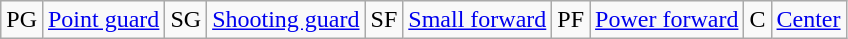<table class=wikitable>
<tr>
<td>PG</td>
<td><a href='#'>Point guard</a></td>
<td>SG</td>
<td><a href='#'>Shooting guard</a></td>
<td>SF</td>
<td><a href='#'>Small forward</a></td>
<td>PF</td>
<td><a href='#'>Power forward</a></td>
<td>C</td>
<td><a href='#'>Center</a></td>
</tr>
</table>
